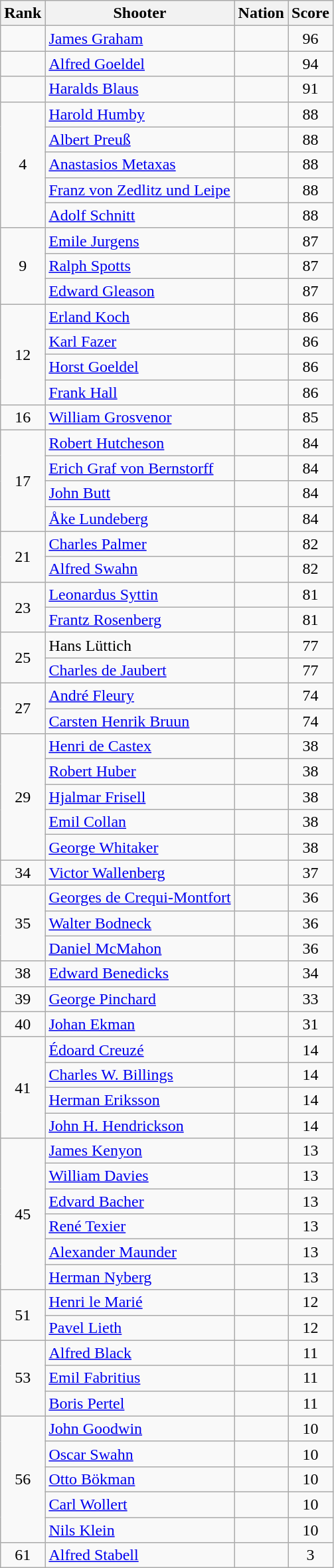<table class="wikitable sortable" style="text-align:center">
<tr>
<th>Rank</th>
<th>Shooter</th>
<th>Nation</th>
<th>Score</th>
</tr>
<tr>
<td></td>
<td align=left><a href='#'>James Graham</a></td>
<td align=left></td>
<td>96</td>
</tr>
<tr>
<td></td>
<td align=left><a href='#'>Alfred Goeldel</a></td>
<td align=left></td>
<td>94</td>
</tr>
<tr>
<td></td>
<td align=left><a href='#'>Haralds Blaus</a></td>
<td align=left></td>
<td>91</td>
</tr>
<tr>
<td rowspan=5>4</td>
<td align=left><a href='#'>Harold Humby</a></td>
<td align=left></td>
<td>88</td>
</tr>
<tr>
<td align=left><a href='#'>Albert Preuß</a></td>
<td align=left></td>
<td>88</td>
</tr>
<tr>
<td align=left><a href='#'>Anastasios Metaxas</a></td>
<td align=left></td>
<td>88</td>
</tr>
<tr>
<td align=left><a href='#'>Franz von Zedlitz und Leipe</a></td>
<td align=left></td>
<td>88</td>
</tr>
<tr>
<td align=left><a href='#'>Adolf Schnitt</a></td>
<td align=left></td>
<td>88</td>
</tr>
<tr>
<td rowspan=3>9</td>
<td align=left><a href='#'>Emile Jurgens</a></td>
<td align=left></td>
<td>87</td>
</tr>
<tr>
<td align=left><a href='#'>Ralph Spotts</a></td>
<td align=left></td>
<td>87</td>
</tr>
<tr>
<td align=left><a href='#'>Edward Gleason</a></td>
<td align=left></td>
<td>87</td>
</tr>
<tr>
<td rowspan=4>12</td>
<td align=left><a href='#'>Erland Koch</a></td>
<td align=left></td>
<td>86</td>
</tr>
<tr>
<td align=left><a href='#'>Karl Fazer</a></td>
<td align=left></td>
<td>86</td>
</tr>
<tr>
<td align=left><a href='#'>Horst Goeldel</a></td>
<td align=left></td>
<td>86</td>
</tr>
<tr>
<td align=left><a href='#'>Frank Hall</a></td>
<td align=left></td>
<td>86</td>
</tr>
<tr>
<td>16</td>
<td align=left><a href='#'>William Grosvenor</a></td>
<td align=left></td>
<td>85</td>
</tr>
<tr>
<td rowspan=4>17</td>
<td align=left><a href='#'>Robert Hutcheson</a></td>
<td align=left></td>
<td>84</td>
</tr>
<tr>
<td align=left><a href='#'>Erich Graf von Bernstorff</a></td>
<td align=left></td>
<td>84</td>
</tr>
<tr>
<td align=left><a href='#'>John Butt</a></td>
<td align=left></td>
<td>84</td>
</tr>
<tr>
<td align=left><a href='#'>Åke Lundeberg</a></td>
<td align=left></td>
<td>84</td>
</tr>
<tr>
<td rowspan=2>21</td>
<td align=left><a href='#'>Charles Palmer</a></td>
<td align=left></td>
<td>82</td>
</tr>
<tr>
<td align=left><a href='#'>Alfred Swahn</a></td>
<td align=left></td>
<td>82</td>
</tr>
<tr>
<td rowspan=2>23</td>
<td align=left><a href='#'>Leonardus Syttin</a></td>
<td align=left></td>
<td>81</td>
</tr>
<tr>
<td align=left><a href='#'>Frantz Rosenberg</a></td>
<td align=left></td>
<td>81</td>
</tr>
<tr>
<td rowspan=2>25</td>
<td align=left>Hans Lüttich</td>
<td align=left></td>
<td>77</td>
</tr>
<tr>
<td align=left><a href='#'>Charles de Jaubert</a></td>
<td align=left></td>
<td>77</td>
</tr>
<tr>
<td rowspan=2>27</td>
<td align=left><a href='#'>André Fleury</a></td>
<td align=left></td>
<td>74</td>
</tr>
<tr>
<td align=left><a href='#'>Carsten Henrik Bruun</a></td>
<td align=left></td>
<td>74</td>
</tr>
<tr>
<td rowspan=5>29</td>
<td align=left><a href='#'>Henri de Castex</a></td>
<td align=left></td>
<td>38</td>
</tr>
<tr>
<td align=left><a href='#'>Robert Huber</a></td>
<td align=left></td>
<td>38</td>
</tr>
<tr>
<td align=left><a href='#'>Hjalmar Frisell</a></td>
<td align=left></td>
<td>38</td>
</tr>
<tr>
<td align=left><a href='#'>Emil Collan</a></td>
<td align=left></td>
<td>38</td>
</tr>
<tr>
<td align=left><a href='#'>George Whitaker</a></td>
<td align=left></td>
<td>38</td>
</tr>
<tr>
<td>34</td>
<td align=left><a href='#'>Victor Wallenberg</a></td>
<td align=left></td>
<td>37</td>
</tr>
<tr>
<td rowspan=3>35</td>
<td align=left><a href='#'>Georges de Crequi-Montfort</a></td>
<td align=left></td>
<td>36</td>
</tr>
<tr>
<td align=left><a href='#'>Walter Bodneck</a></td>
<td align=left></td>
<td>36</td>
</tr>
<tr>
<td align=left><a href='#'>Daniel McMahon</a></td>
<td align=left></td>
<td>36</td>
</tr>
<tr>
<td>38</td>
<td align=left><a href='#'>Edward Benedicks</a></td>
<td align=left></td>
<td>34</td>
</tr>
<tr>
<td>39</td>
<td align=left><a href='#'>George Pinchard</a></td>
<td align=left></td>
<td>33</td>
</tr>
<tr>
<td>40</td>
<td align=left><a href='#'>Johan Ekman</a></td>
<td align=left></td>
<td>31</td>
</tr>
<tr>
<td rowspan=4>41</td>
<td align=left><a href='#'>Édoard Creuzé</a></td>
<td align=left></td>
<td>14</td>
</tr>
<tr>
<td align=left><a href='#'>Charles W. Billings</a></td>
<td align=left></td>
<td>14</td>
</tr>
<tr>
<td align=left><a href='#'>Herman Eriksson</a></td>
<td align=left></td>
<td>14</td>
</tr>
<tr>
<td align=left><a href='#'>John H. Hendrickson</a></td>
<td align=left></td>
<td>14</td>
</tr>
<tr>
<td rowspan=6>45</td>
<td align=left><a href='#'>James Kenyon</a></td>
<td align=left></td>
<td>13</td>
</tr>
<tr>
<td align=left><a href='#'>William Davies</a></td>
<td align=left></td>
<td>13</td>
</tr>
<tr>
<td align=left><a href='#'>Edvard Bacher</a></td>
<td align=left></td>
<td>13</td>
</tr>
<tr>
<td align=left><a href='#'>René Texier</a></td>
<td align=left></td>
<td>13</td>
</tr>
<tr>
<td align=left><a href='#'>Alexander Maunder</a></td>
<td align=left></td>
<td>13</td>
</tr>
<tr>
<td align=left><a href='#'>Herman Nyberg</a></td>
<td align=left></td>
<td>13</td>
</tr>
<tr>
<td rowspan=2>51</td>
<td align=left><a href='#'>Henri le Marié</a></td>
<td align=left></td>
<td>12</td>
</tr>
<tr>
<td align=left><a href='#'>Pavel Lieth</a></td>
<td align=left></td>
<td>12</td>
</tr>
<tr>
<td rowspan=3>53</td>
<td align=left><a href='#'>Alfred Black</a></td>
<td align=left></td>
<td>11</td>
</tr>
<tr>
<td align=left><a href='#'>Emil Fabritius</a></td>
<td align=left></td>
<td>11</td>
</tr>
<tr>
<td align=left><a href='#'>Boris Pertel</a></td>
<td align=left></td>
<td>11</td>
</tr>
<tr>
<td rowspan=5>56</td>
<td align=left><a href='#'>John Goodwin</a></td>
<td align=left></td>
<td>10</td>
</tr>
<tr>
<td align=left><a href='#'>Oscar Swahn</a></td>
<td align=left></td>
<td>10</td>
</tr>
<tr>
<td align=left><a href='#'>Otto Bökman</a></td>
<td align=left></td>
<td>10</td>
</tr>
<tr>
<td align=left><a href='#'>Carl Wollert</a></td>
<td align=left></td>
<td>10</td>
</tr>
<tr>
<td align=left><a href='#'>Nils Klein</a></td>
<td align=left></td>
<td>10</td>
</tr>
<tr>
<td>61</td>
<td align=left><a href='#'>Alfred Stabell</a></td>
<td align=left></td>
<td>3</td>
</tr>
</table>
